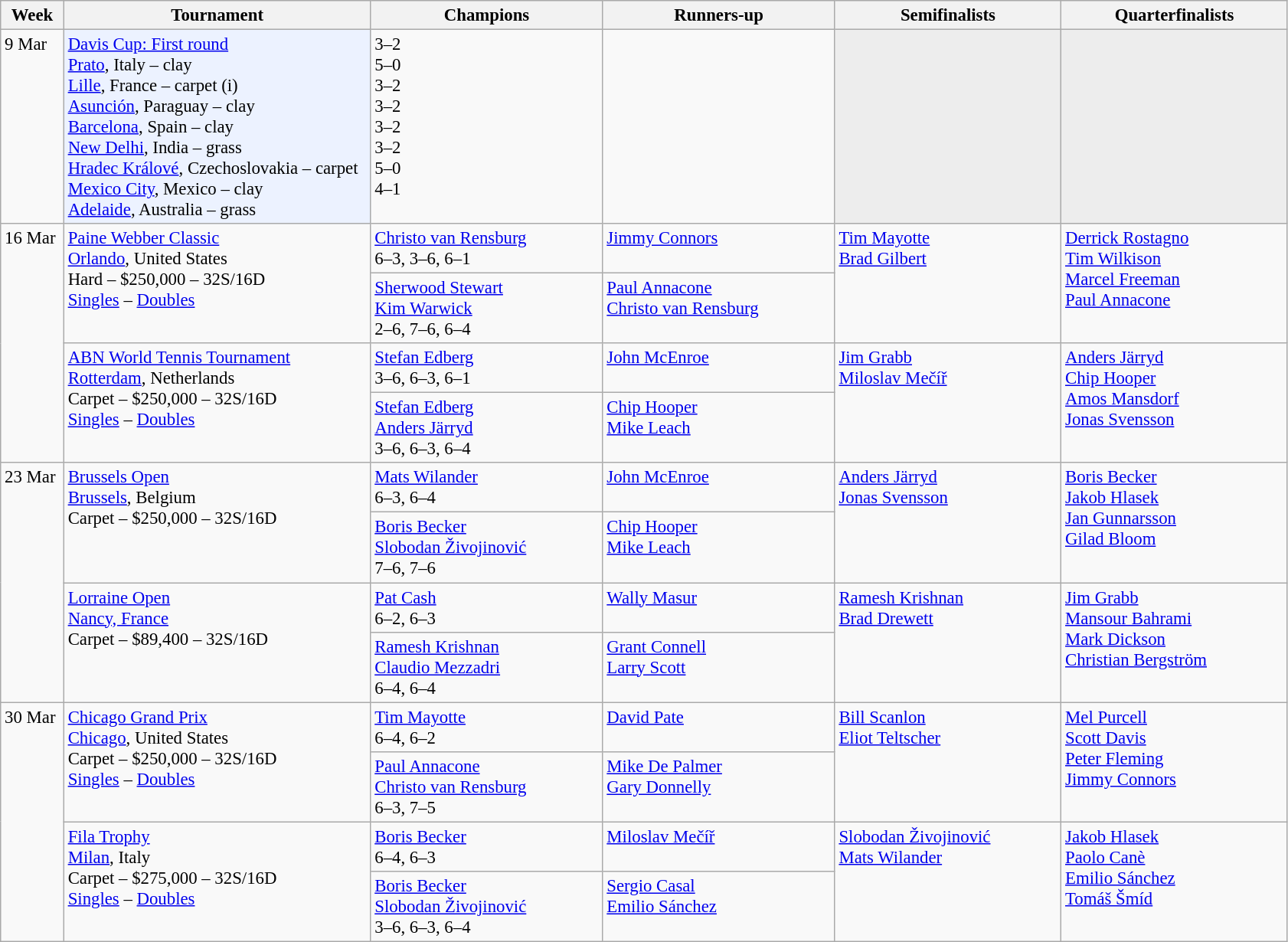<table class=wikitable style=font-size:95%>
<tr>
<th style="width:48px;">Week</th>
<th style="width:260px;">Tournament</th>
<th style="width:195px;">Champions</th>
<th style="width:195px;">Runners-up</th>
<th style="width:190px;">Semifinalists</th>
<th style="width:190px;">Quarterfinalists</th>
</tr>
<tr valign=top>
<td>9 Mar</td>
<td bgcolor="#ECF2FF"><a href='#'>Davis Cup: First round</a> <br> <a href='#'>Prato</a>, Italy – clay <br> <a href='#'>Lille</a>, France – carpet (i)<br><a href='#'>Asunción</a>, Paraguay – clay <br> <a href='#'>Barcelona</a>, Spain – clay <br> <a href='#'>New Delhi</a>, India – grass <br><a href='#'>Hradec Králové</a>, Czechoslovakia – carpet<br><a href='#'>Mexico City</a>, Mexico – clay <br> <a href='#'>Adelaide</a>, Australia – grass</td>
<td> 3–2<br> 5–0<br> 3–2<br> 3–2<br> 3–2<br> 3–2<br> 5–0<br> 4–1</td>
<td><br><br><br><br><br><br><br></td>
<td style="background:#ededed;"></td>
<td style="background:#ededed;"></td>
</tr>
<tr valign=top>
<td rowspan="4">16 Mar</td>
<td rowspan="2"><a href='#'>Paine Webber Classic</a><br> <a href='#'>Orlando</a>, United States<br>Hard – $250,000 – 32S/16D <br> <a href='#'>Singles</a> – <a href='#'>Doubles</a></td>
<td> <a href='#'>Christo van Rensburg</a><br>6–3, 3–6, 6–1</td>
<td> <a href='#'>Jimmy Connors</a></td>
<td rowspan="2"> <a href='#'>Tim Mayotte</a> <br>  <a href='#'>Brad Gilbert</a></td>
<td rowspan="2"> <a href='#'>Derrick Rostagno</a> <br>  <a href='#'>Tim Wilkison</a> <br>  <a href='#'>Marcel Freeman</a> <br>  <a href='#'>Paul Annacone</a></td>
</tr>
<tr valign=top>
<td> <a href='#'>Sherwood Stewart</a><br> <a href='#'>Kim Warwick</a> <br> 2–6, 7–6, 6–4</td>
<td> <a href='#'>Paul Annacone</a> <br>  <a href='#'>Christo van Rensburg</a></td>
</tr>
<tr valign=top>
<td rowspan="2"><a href='#'>ABN World Tennis Tournament</a><br> <a href='#'>Rotterdam</a>, Netherlands<br>Carpet – $250,000 – 32S/16D <br> <a href='#'>Singles</a> – <a href='#'>Doubles</a></td>
<td> <a href='#'>Stefan Edberg</a> <br> 3–6, 6–3, 6–1</td>
<td> <a href='#'>John McEnroe</a></td>
<td rowspan="2"> <a href='#'>Jim Grabb</a> <br>  <a href='#'>Miloslav Mečíř</a></td>
<td rowspan="2"> <a href='#'>Anders Järryd</a> <br>  <a href='#'>Chip Hooper</a> <br>  <a href='#'>Amos Mansdorf</a> <br>  <a href='#'>Jonas Svensson</a></td>
</tr>
<tr valign=top>
<td> <a href='#'>Stefan Edberg</a><br> <a href='#'>Anders Järryd</a> <br> 3–6, 6–3, 6–4</td>
<td> <a href='#'>Chip Hooper</a> <br>  <a href='#'>Mike Leach</a></td>
</tr>
<tr valign=top>
<td rowspan="4">23 Mar</td>
<td rowspan="2"><a href='#'>Brussels Open</a><br> <a href='#'>Brussels</a>, Belgium<br>Carpet – $250,000 – 32S/16D</td>
<td> <a href='#'>Mats Wilander</a> <br> 6–3, 6–4</td>
<td> <a href='#'>John McEnroe</a></td>
<td rowspan="2"> <a href='#'>Anders Järryd</a> <br>  <a href='#'>Jonas Svensson</a></td>
<td rowspan="2"> <a href='#'>Boris Becker</a> <br>  <a href='#'>Jakob Hlasek</a> <br>  <a href='#'>Jan Gunnarsson</a> <br> <a href='#'>Gilad Bloom</a></td>
</tr>
<tr valign=top>
<td> <a href='#'>Boris Becker</a><br> <a href='#'>Slobodan Živojinović</a> <br> 7–6, 7–6</td>
<td> <a href='#'>Chip Hooper</a> <br>  <a href='#'>Mike Leach</a></td>
</tr>
<tr valign=top>
<td rowspan="2"><a href='#'>Lorraine Open</a><br><a href='#'>Nancy, France</a><br>Carpet – $89,400 – 32S/16D</td>
<td> <a href='#'>Pat Cash</a> <br> 6–2, 6–3</td>
<td> <a href='#'>Wally Masur</a></td>
<td rowspan="2"> <a href='#'>Ramesh Krishnan</a> <br>  <a href='#'>Brad Drewett</a></td>
<td rowspan="2"> <a href='#'>Jim Grabb</a> <br>  <a href='#'>Mansour Bahrami</a> <br>  <a href='#'>Mark Dickson</a> <br>  <a href='#'>Christian Bergström</a></td>
</tr>
<tr valign=top>
<td> <a href='#'>Ramesh Krishnan</a><br> <a href='#'>Claudio Mezzadri</a> <br> 6–4, 6–4</td>
<td> <a href='#'>Grant Connell</a> <br>  <a href='#'>Larry Scott</a></td>
</tr>
<tr valign=top>
<td rowspan="4">30 Mar</td>
<td rowspan="2"><a href='#'>Chicago Grand Prix</a><br> <a href='#'>Chicago</a>, United States<br>Carpet – $250,000 – 32S/16D <br> <a href='#'>Singles</a> – <a href='#'>Doubles</a></td>
<td> <a href='#'>Tim Mayotte</a> <br> 6–4, 6–2</td>
<td> <a href='#'>David Pate</a></td>
<td rowspan="2"> <a href='#'>Bill Scanlon</a> <br>  <a href='#'>Eliot Teltscher</a></td>
<td rowspan="2"> <a href='#'>Mel Purcell</a> <br>  <a href='#'>Scott Davis</a> <br>  <a href='#'>Peter Fleming</a> <br> <a href='#'>Jimmy Connors</a></td>
</tr>
<tr valign=top>
<td> <a href='#'>Paul Annacone</a><br> <a href='#'>Christo van Rensburg</a> <br> 6–3, 7–5</td>
<td> <a href='#'>Mike De Palmer</a> <br>  <a href='#'>Gary Donnelly</a></td>
</tr>
<tr valign=top>
<td rowspan="2"><a href='#'>Fila Trophy</a> <br> <a href='#'>Milan</a>, Italy <br> Carpet – $275,000 – 32S/16D <br> <a href='#'>Singles</a> – <a href='#'>Doubles</a></td>
<td> <a href='#'>Boris Becker</a> <br> 6–4, 6–3</td>
<td> <a href='#'>Miloslav Mečíř</a></td>
<td rowspan="2"> <a href='#'>Slobodan Živojinović</a> <br>  <a href='#'>Mats Wilander</a></td>
<td rowspan="2"> <a href='#'>Jakob Hlasek</a> <br>  <a href='#'>Paolo Canè</a> <br> <a href='#'>Emilio Sánchez</a> <br>  <a href='#'>Tomáš Šmíd</a></td>
</tr>
<tr valign=top>
<td> <a href='#'>Boris Becker</a><br> <a href='#'>Slobodan Živojinović</a> <br> 3–6, 6–3, 6–4</td>
<td> <a href='#'>Sergio Casal</a> <br>  <a href='#'>Emilio Sánchez</a></td>
</tr>
</table>
